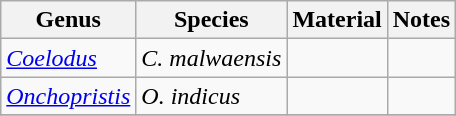<table class="wikitable" align="center">
<tr>
<th>Genus</th>
<th>Species</th>
<th>Material</th>
<th>Notes</th>
</tr>
<tr>
<td><em><a href='#'>Coelodus</a></em></td>
<td><em>C. malwaensis</em></td>
<td></td>
<td></td>
</tr>
<tr>
<td><em><a href='#'>Onchopristis</a></em></td>
<td><em>O. indicus</em></td>
<td></td>
<td></td>
</tr>
<tr>
</tr>
</table>
